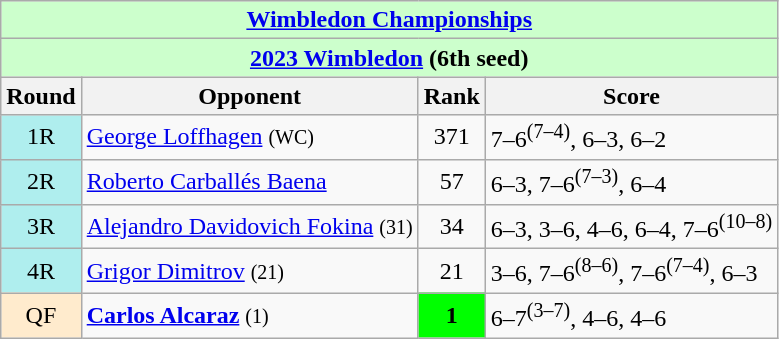<table class="wikitable nowrap">
<tr>
<th colspan=4 style="background:#cfc;"><a href='#'>Wimbledon Championships</a></th>
</tr>
<tr>
<th colspan=4 style="background:#cfc;"><a href='#'>2023 Wimbledon</a> (6th seed)</th>
</tr>
<tr>
<th>Round</th>
<th>Opponent</th>
<th>Rank</th>
<th>Score</th>
</tr>
<tr>
<td align="center" style="background:#afeeee;">1R</td>
<td> <a href='#'>George Loffhagen</a> <small>(WC)</small></td>
<td align="center">371</td>
<td>7–6<sup>(7–4)</sup>, 6–3, 6–2</td>
</tr>
<tr>
<td align="center" style="background:#afeeee;">2R</td>
<td> <a href='#'>Roberto Carballés Baena</a></td>
<td align="center">57</td>
<td>6–3, 7–6<sup>(7–3)</sup>, 6–4</td>
</tr>
<tr>
<td align="center" style="background:#afeeee;">3R</td>
<td> <a href='#'>Alejandro Davidovich Fokina</a> <small>(31)</small></td>
<td align="center">34</td>
<td>6–3, 3–6, 4–6, 6–4, 7–6<sup>(10–8)</sup></td>
</tr>
<tr>
<td align="center" style="background:#afeeee;">4R</td>
<td> <a href='#'>Grigor Dimitrov</a> <small>(21)</small></td>
<td align="center">21</td>
<td>3–6, 7–6<sup>(8–6)</sup>, 7–6<sup>(7–4)</sup>, 6–3</td>
</tr>
<tr>
<td align="center" style="background:#ffebcd;">QF</td>
<td><strong> <a href='#'>Carlos Alcaraz</a></strong> <small>(1)</small></td>
<td bgcolor=lime align="center"><strong>1</strong></td>
<td>6–7<sup>(3–7)</sup>, 4–6, 4–6</td>
</tr>
</table>
